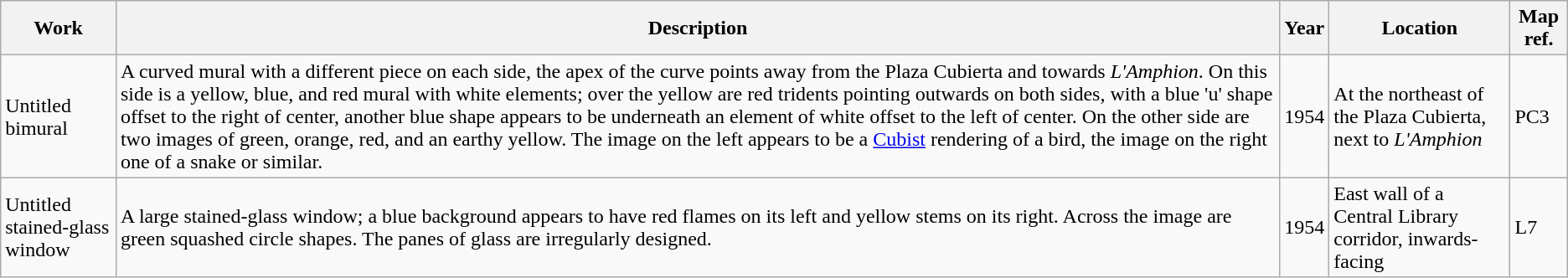<table class="wikitable mw-collapsible">
<tr>
<th>Work</th>
<th>Description</th>
<th>Year</th>
<th>Location</th>
<th>Map ref.</th>
</tr>
<tr>
<td>Untitled bimural</td>
<td>A curved mural with a different piece on each side, the apex of the curve points away from the Plaza Cubierta and towards <em>L'Amphion</em>. On this side is a yellow, blue, and red mural with white elements; over the yellow are red tridents pointing outwards on both sides, with a blue 'u' shape offset to the right of center, another blue shape appears to be underneath an element of white offset to the left of center. On the other side are two images of green, orange, red, and an earthy yellow. The image on the left appears to be a <a href='#'>Cubist</a> rendering of a bird, the image on the right one of a snake or similar.</td>
<td>1954</td>
<td>At the northeast of the Plaza Cubierta, next to <em>L'Amphion</em></td>
<td>PC3</td>
</tr>
<tr>
<td>Untitled stained-glass window</td>
<td>A large stained-glass window; a blue background appears to have red flames on its left and yellow stems on its right. Across the image are green squashed circle shapes. The panes of glass are irregularly designed.</td>
<td>1954</td>
<td>East wall of a Central Library corridor, inwards-facing</td>
<td>L7</td>
</tr>
</table>
